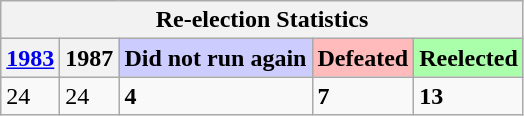<table class=wikitable>
<tr>
<th colspan=5 align=center>Re-election Statistics</th>
</tr>
<tr>
<th><a href='#'>1983</a></th>
<th>1987</th>
<td bgcolor="#ccccff"><strong>Did not run again</strong></td>
<td bgcolor="#ffbbbb"><strong>Defeated</strong></td>
<td bgcolor="#aaffaa"><strong>Reelected</strong></td>
</tr>
<tr>
<td>24</td>
<td>24</td>
<td><strong>4</strong></td>
<td><strong>7</strong></td>
<td><strong>13</strong></td>
</tr>
</table>
